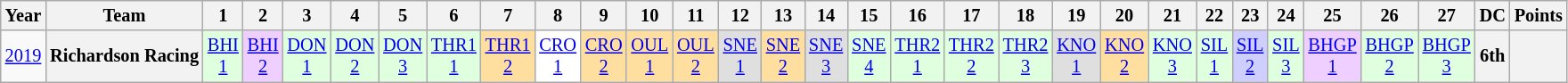<table class="wikitable" style="text-align:center; font-size:85%">
<tr>
<th>Year</th>
<th>Team</th>
<th>1</th>
<th>2</th>
<th>3</th>
<th>4</th>
<th>5</th>
<th>6</th>
<th>7</th>
<th>8</th>
<th>9</th>
<th>10</th>
<th>11</th>
<th>12</th>
<th>13</th>
<th>14</th>
<th>15</th>
<th>16</th>
<th>17</th>
<th>18</th>
<th>19</th>
<th>20</th>
<th>21</th>
<th>22</th>
<th>23</th>
<th>24</th>
<th>25</th>
<th>26</th>
<th>27</th>
<th>DC</th>
<th>Points</th>
</tr>
<tr>
<td><a href='#'>2019</a></td>
<th nowrap>Richardson Racing</th>
<td style="background:#dfffdf;"><a href='#'>BHI<br>1</a><br></td>
<td style="background:#efcfff;"><a href='#'>BHI<br>2</a><br></td>
<td style="background:#dfffdf;"><a href='#'>DON<br>1</a><br></td>
<td style="background:#dfffdf;"><a href='#'>DON<br>2</a><br></td>
<td style="background:#dfffdf;"><a href='#'>DON<br>3</a><br></td>
<td style="background:#dfffdf;"><a href='#'>THR1<br>1</a><br></td>
<td style="background:#ffdf9f;"><a href='#'>THR1<br>2</a><br></td>
<td style="background:#ffffff;"><a href='#'>CRO<br>1</a><br></td>
<td style="background:#ffdf9f;"><a href='#'>CRO<br>2</a><br></td>
<td style="background:#ffdf9f;"><a href='#'>OUL<br>1</a><br></td>
<td style="background:#ffdf9f;"><a href='#'>OUL<br>2</a><br></td>
<td style="background:#dfdfdf;"><a href='#'>SNE<br>1</a><br></td>
<td style="background:#ffdf9f;"><a href='#'>SNE<br>2</a><br></td>
<td style="background:#dfdfdf;"><a href='#'>SNE<br>3</a><br></td>
<td style="background:#dfffdf;"><a href='#'>SNE<br>4</a><br></td>
<td style="background:#dfffdf;"><a href='#'>THR2<br>1</a><br></td>
<td style="background:#dfffdf;"><a href='#'>THR2<br>2</a><br></td>
<td style="background:#dfffdf;"><a href='#'>THR2<br>3</a><br></td>
<td style="background:#dfdfdf;"><a href='#'>KNO<br>1</a><br></td>
<td style="background:#ffdf9f;"><a href='#'>KNO<br>2</a><br></td>
<td style="background:#dfffdf;"><a href='#'>KNO<br>3</a><br></td>
<td style="background:#dfffdf;"><a href='#'>SIL<br>1</a><br></td>
<td style="background:#cfcfff;"><a href='#'>SIL<br>2</a><br></td>
<td style="background:#dfffdf;"><a href='#'>SIL<br>3</a><br></td>
<td style="background:#efcfff;"><a href='#'>BHGP<br>1</a><br></td>
<td style="background:#dfffdf;"><a href='#'>BHGP<br>2</a><br></td>
<td style="background:#dfffdf;"><a href='#'>BHGP<br>3</a><br></td>
<th>6th</th>
<th></th>
</tr>
</table>
